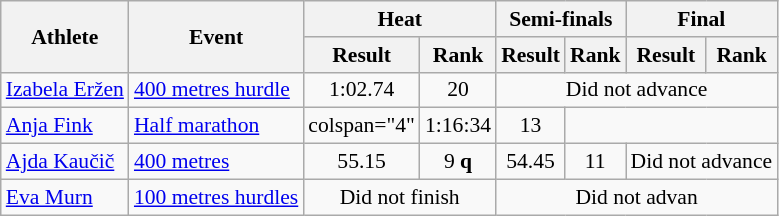<table class="wikitable" style="font-size:90%; text-align:center">
<tr>
<th rowspan="2">Athlete</th>
<th rowspan="2">Event</th>
<th colspan="2">Heat</th>
<th colspan="2">Semi-finals</th>
<th colspan="2">Final</th>
</tr>
<tr>
<th>Result</th>
<th>Rank</th>
<th>Result</th>
<th>Rank</th>
<th>Result</th>
<th>Rank</th>
</tr>
<tr>
<td align="left"><a href='#'>Izabela Eržen</a></td>
<td align="left"><a href='#'>400 metres hurdle</a></td>
<td>1:02.74</td>
<td>20</td>
<td colspan="4">Did not advance</td>
</tr>
<tr>
<td align="left"><a href='#'>Anja Fink</a></td>
<td align="left"><a href='#'>Half marathon</a></td>
<td>colspan="4" </td>
<td>1:16:34</td>
<td>13</td>
</tr>
<tr>
<td align="left"><a href='#'>Ajda Kaučič</a></td>
<td align="left"><a href='#'>400 metres</a></td>
<td>55.15</td>
<td>9 <strong>q</strong></td>
<td>54.45</td>
<td>11</td>
<td colspan="2">Did not advance</td>
</tr>
<tr>
<td align="left"><a href='#'>Eva Murn</a></td>
<td align="left"><a href='#'>100 metres hurdles</a></td>
<td colspan="2">Did not finish</td>
<td colspan="4">Did not advan</td>
</tr>
</table>
